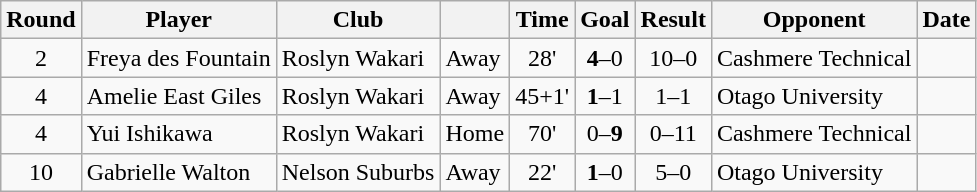<table class="wikitable">
<tr>
<th>Round</th>
<th>Player</th>
<th>Club</th>
<th></th>
<th>Time</th>
<th class="unsortable">Goal</th>
<th class="unsortable">Result</th>
<th>Opponent</th>
<th>Date</th>
</tr>
<tr>
<td align=center>2</td>
<td>Freya des Fountain</td>
<td>Roslyn Wakari</td>
<td>Away</td>
<td align=center>28'</td>
<td align=center><strong>4</strong>–0</td>
<td align=center>10–0</td>
<td>Cashmere Technical</td>
<td></td>
</tr>
<tr>
<td align=center>4</td>
<td>Amelie East Giles</td>
<td>Roslyn Wakari</td>
<td>Away</td>
<td align=center>45+1'</td>
<td align=center><strong>1</strong>–1</td>
<td align=center>1–1</td>
<td>Otago University</td>
<td></td>
</tr>
<tr>
<td align=center>4</td>
<td>Yui Ishikawa</td>
<td>Roslyn Wakari</td>
<td>Home</td>
<td align=center>70'</td>
<td align=center>0–<strong>9</strong></td>
<td align=center>0–11</td>
<td>Cashmere Technical</td>
<td></td>
</tr>
<tr>
<td align=center>10</td>
<td>Gabrielle Walton</td>
<td>Nelson Suburbs</td>
<td>Away</td>
<td align=center>22'</td>
<td align=center><strong>1</strong>–0</td>
<td align=center>5–0</td>
<td>Otago University</td>
<td></td>
</tr>
</table>
